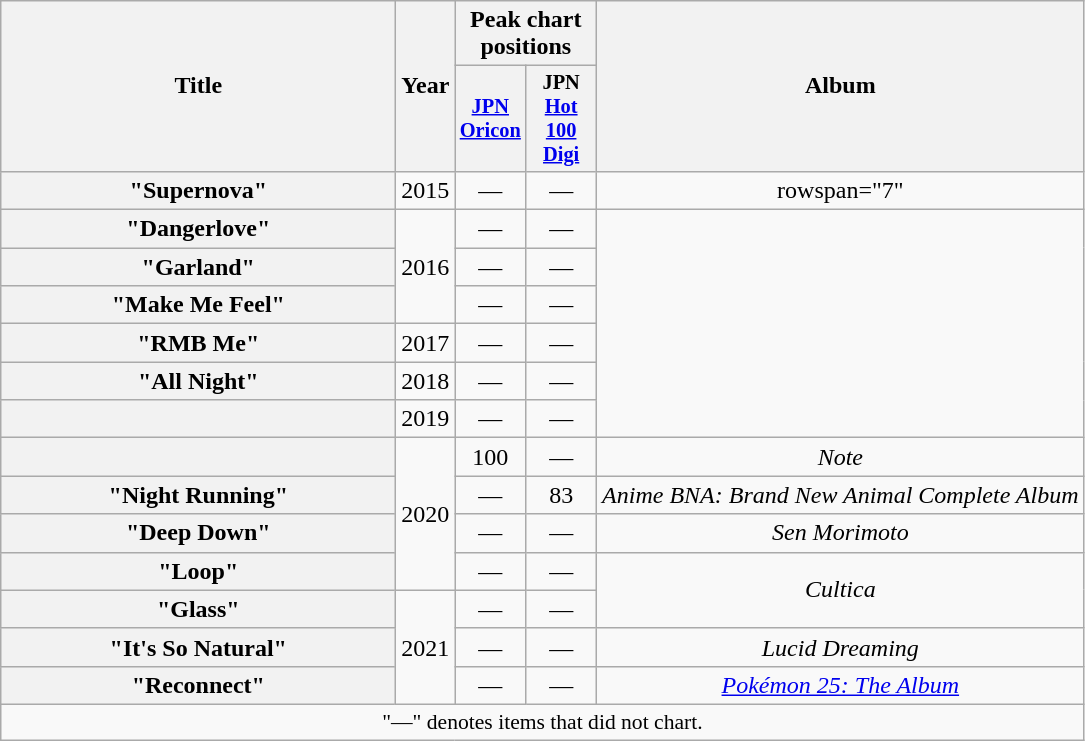<table class="wikitable plainrowheaders" style="text-align:center;">
<tr>
<th scope="col" rowspan="2" style="width:16em;">Title</th>
<th scope="col" rowspan="2">Year</th>
<th scope="col" colspan="2">Peak chart positions</th>
<th scope="col" rowspan="2">Album</th>
</tr>
<tr>
<th style="width:3em;font-size:85%"><a href='#'>JPN<br>Oricon</a><br></th>
<th style="width:3em;font-size:85%">JPN<br><a href='#'>Hot 100<br>Digi</a><br></th>
</tr>
<tr>
<th scope="row">"Supernova"<br></th>
<td>2015</td>
<td>—</td>
<td>—</td>
<td>rowspan="7" </td>
</tr>
<tr>
<th scope="row">"Dangerlove"<br></th>
<td rowspan="3">2016</td>
<td>—</td>
<td>—</td>
</tr>
<tr>
<th scope="row">"Garland"<br></th>
<td>—</td>
<td>—</td>
</tr>
<tr>
<th scope="row">"Make Me Feel"<br></th>
<td>—</td>
<td>—</td>
</tr>
<tr>
<th scope="row">"RMB Me"<br></th>
<td>2017</td>
<td>—</td>
<td>—</td>
</tr>
<tr>
<th scope="row">"All Night"<br></th>
<td>2018</td>
<td>—</td>
<td>—</td>
</tr>
<tr>
<th scope="row"><br></th>
<td>2019</td>
<td>—</td>
<td>—</td>
</tr>
<tr>
<th scope="row"><br></th>
<td rowspan="4">2020</td>
<td>100</td>
<td>—</td>
<td><em>Note</em></td>
</tr>
<tr>
<th scope="row">"Night Running"<br></th>
<td>—</td>
<td>83</td>
<td><em>Anime BNA: Brand New Animal Complete Album</em></td>
</tr>
<tr>
<th scope="row">"Deep Down"<br></th>
<td>—</td>
<td>—</td>
<td><em>Sen Morimoto</em></td>
</tr>
<tr>
<th scope="row">"Loop"<br></th>
<td>—</td>
<td>—</td>
<td rowspan="2"><em>Cultica</em></td>
</tr>
<tr>
<th scope="row">"Glass"<br></th>
<td rowspan="3">2021</td>
<td>—</td>
<td>—</td>
</tr>
<tr>
<th scope="row">"It's So Natural"<br></th>
<td>—</td>
<td>—</td>
<td><em>Lucid Dreaming</em></td>
</tr>
<tr>
<th scope="row">"Reconnect"<br></th>
<td>—</td>
<td>—</td>
<td><em><a href='#'>Pokémon 25: The Album</a></em></td>
</tr>
<tr>
<td colspan="12" align="center" style="font-size:90%;">"—" denotes items that did not chart.</td>
</tr>
</table>
